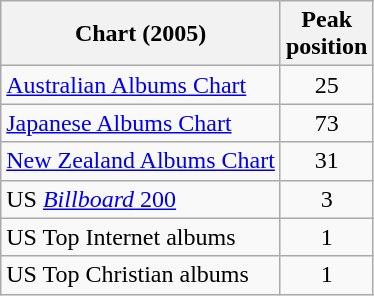<table class="wikitable">
<tr>
<th>Chart (2005)</th>
<th>Peak<br>position</th>
</tr>
<tr>
<td><a href='#'>Australian Albums Chart</a></td>
<td style="text-align:center;">25</td>
</tr>
<tr>
<td><a href='#'>Japanese Albums Chart</a></td>
<td style="text-align:center;">73</td>
</tr>
<tr>
<td><a href='#'>New Zealand Albums Chart</a></td>
<td style="text-align:center;">31</td>
</tr>
<tr>
<td>US <a href='#'><em>Billboard</em> 200</a></td>
<td style="text-align:center;">3</td>
</tr>
<tr>
<td>US Top Internet albums</td>
<td style="text-align:center;">1</td>
</tr>
<tr>
<td>US Top Christian albums</td>
<td style="text-align:center;">1</td>
</tr>
</table>
